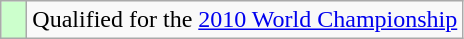<table class="wikitable">
<tr>
<td width=10px bgcolor=#ccffcc></td>
<td>Qualified for the <a href='#'>2010 World Championship</a></td>
</tr>
</table>
